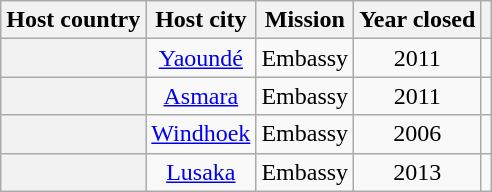<table class="wikitable plainrowheaders" style="text-align:center;">
<tr>
<th scope="col">Host country</th>
<th scope="col">Host city</th>
<th scope="col">Mission</th>
<th scope="col">Year closed</th>
<th scope="col"></th>
</tr>
<tr>
<th scope="row"></th>
<td><a href='#'>Yaoundé</a></td>
<td>Embassy</td>
<td>2011</td>
<td></td>
</tr>
<tr>
<th scope="row"></th>
<td><a href='#'>Asmara</a></td>
<td>Embassy</td>
<td>2011</td>
<td></td>
</tr>
<tr>
<th scope="row"></th>
<td><a href='#'>Windhoek</a></td>
<td>Embassy</td>
<td>2006</td>
<td></td>
</tr>
<tr>
<th scope="row"></th>
<td><a href='#'>Lusaka</a></td>
<td>Embassy</td>
<td>2013</td>
<td></td>
</tr>
</table>
